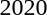<table>
<tr>
<td>2020 <br></td>
<td></td>
<td></td>
<td></td>
</tr>
</table>
